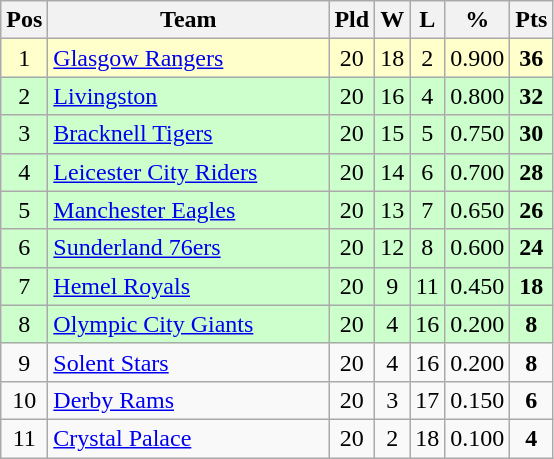<table class="wikitable" style="text-align: center;">
<tr>
<th>Pos</th>
<th scope="col" style="width: 180px;">Team</th>
<th>Pld</th>
<th>W</th>
<th>L</th>
<th>%</th>
<th>Pts</th>
</tr>
<tr style="background: #ffffcc;">
<td>1</td>
<td style="text-align:left;"><a href='#'>Glasgow Rangers</a></td>
<td>20</td>
<td>18</td>
<td>2</td>
<td>0.900</td>
<td><strong>36</strong></td>
</tr>
<tr style="background: #ccffcc;">
<td>2</td>
<td style="text-align:left;"><a href='#'>Livingston</a></td>
<td>20</td>
<td>16</td>
<td>4</td>
<td>0.800</td>
<td><strong>32</strong></td>
</tr>
<tr style="background: #ccffcc;">
<td>3</td>
<td style="text-align:left;"><a href='#'>Bracknell Tigers</a></td>
<td>20</td>
<td>15</td>
<td>5</td>
<td>0.750</td>
<td><strong>30</strong></td>
</tr>
<tr style="background: #ccffcc;">
<td>4</td>
<td style="text-align:left;"><a href='#'>Leicester City Riders</a></td>
<td>20</td>
<td>14</td>
<td>6</td>
<td>0.700</td>
<td><strong>28</strong></td>
</tr>
<tr style="background: #ccffcc;">
<td>5</td>
<td style="text-align:left;"><a href='#'>Manchester Eagles</a></td>
<td>20</td>
<td>13</td>
<td>7</td>
<td>0.650</td>
<td><strong>26</strong></td>
</tr>
<tr style="background: #ccffcc;">
<td>6</td>
<td style="text-align:left;"><a href='#'>Sunderland 76ers</a></td>
<td>20</td>
<td>12</td>
<td>8</td>
<td>0.600</td>
<td><strong>24</strong></td>
</tr>
<tr style="background: #ccffcc;">
<td>7</td>
<td style="text-align:left;"><a href='#'>Hemel Royals</a></td>
<td>20</td>
<td>9</td>
<td>11</td>
<td>0.450</td>
<td><strong>18</strong></td>
</tr>
<tr style="background: #ccffcc;">
<td>8</td>
<td style="text-align:left;"><a href='#'>Olympic City Giants</a></td>
<td>20</td>
<td>4</td>
<td>16</td>
<td>0.200</td>
<td><strong>8</strong></td>
</tr>
<tr style="background: ;">
<td>9</td>
<td style="text-align:left;"><a href='#'>Solent Stars</a></td>
<td>20</td>
<td>4</td>
<td>16</td>
<td>0.200</td>
<td><strong>8</strong></td>
</tr>
<tr style="background: ;">
<td>10</td>
<td style="text-align:left;"><a href='#'>Derby Rams</a></td>
<td>20</td>
<td>3</td>
<td>17</td>
<td>0.150</td>
<td><strong>6</strong></td>
</tr>
<tr style="background: ;">
<td>11</td>
<td style="text-align:left;"><a href='#'>Crystal Palace</a></td>
<td>20</td>
<td>2</td>
<td>18</td>
<td>0.100</td>
<td><strong>4</strong></td>
</tr>
</table>
